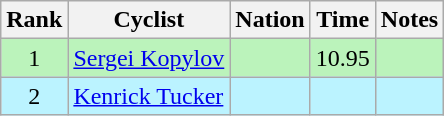<table class="wikitable sortable" style="text-align:center;">
<tr>
<th>Rank</th>
<th>Cyclist</th>
<th>Nation</th>
<th>Time</th>
<th>Notes</th>
</tr>
<tr bgcolor=bbf3bb>
<td>1</td>
<td align=left><a href='#'>Sergei Kopylov</a></td>
<td align=left></td>
<td>10.95</td>
<td></td>
</tr>
<tr bgcolor=bbf3ff>
<td>2</td>
<td align=left><a href='#'>Kenrick Tucker</a></td>
<td align=left></td>
<td></td>
<td></td>
</tr>
</table>
